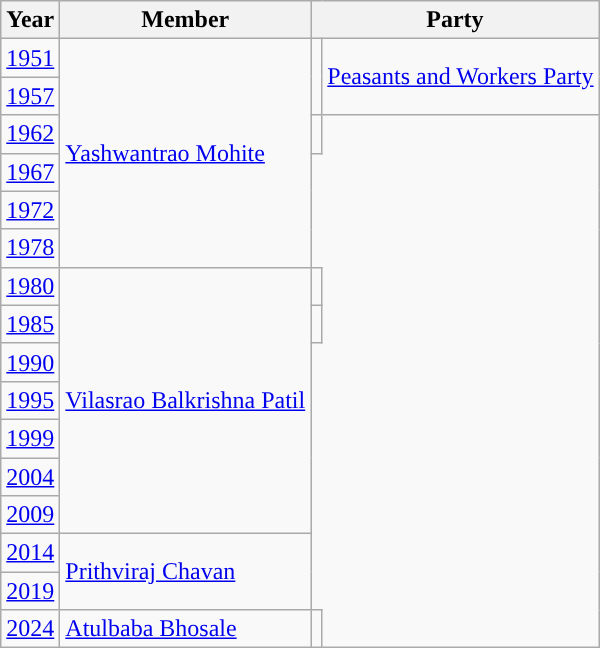<table class="wikitable">
<tr>
<th>Year</th>
<th>Member</th>
<th colspan="2">Party</th>
</tr>
<tr>
<td><a href='#'>1951</a></td>
<td rowspan="6"><a href='#'>Yashwantrao Mohite</a></td>
<td rowspan=2 style="background-color: "></td>
<td rowspan=2><a href='#'>Peasants and Workers Party</a></td>
</tr>
<tr>
<td><a href='#'>1957</a></td>
</tr>
<tr>
<td><a href='#'>1962</a></td>
<td></td>
</tr>
<tr>
<td><a href='#'>1967</a></td>
</tr>
<tr>
<td><a href='#'>1972</a></td>
</tr>
<tr>
<td><a href='#'>1978</a></td>
</tr>
<tr>
<td><a href='#'>1980</a></td>
<td rowspan="7"><a href='#'>Vilasrao Balkrishna Patil</a></td>
<td></td>
</tr>
<tr>
<td><a href='#'>1985</a></td>
<td></td>
</tr>
<tr>
<td><a href='#'>1990</a></td>
</tr>
<tr>
<td><a href='#'>1995</a></td>
</tr>
<tr>
<td><a href='#'>1999</a></td>
</tr>
<tr>
<td><a href='#'>2004</a></td>
</tr>
<tr>
<td><a href='#'>2009</a></td>
</tr>
<tr>
<td><a href='#'>2014</a></td>
<td rowspan="2"><a href='#'>Prithviraj Chavan</a></td>
</tr>
<tr>
<td><a href='#'>2019</a></td>
</tr>
<tr>
<td><a href='#'>2024</a></td>
<td><a href='#'>Atulbaba Bhosale</a></td>
<td></td>
</tr>
</table>
